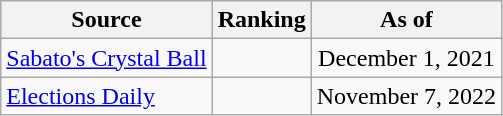<table class="wikitable" style="text-align:center">
<tr>
<th>Source</th>
<th>Ranking</th>
<th>As of</th>
</tr>
<tr>
<td align=left><a href='#'>Sabato's Crystal Ball</a></td>
<td></td>
<td>December 1, 2021</td>
</tr>
<tr>
<td align="left"><a href='#'>Elections Daily</a></td>
<td></td>
<td>November 7, 2022</td>
</tr>
</table>
